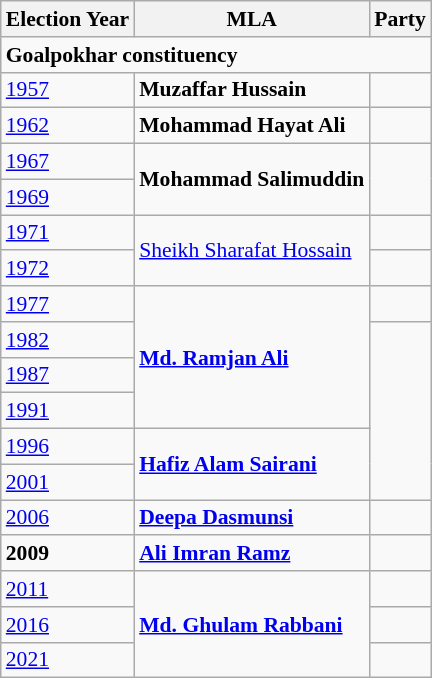<table class="wikitable sortable" style="font-size:90%">
<tr>
<th>Election Year</th>
<th>MLA</th>
<th colspan="2">Party</th>
</tr>
<tr>
<td colspan="4"><strong>Goalpokhar constituency</strong></td>
</tr>
<tr>
<td><a href='#'>1957</a></td>
<td><strong>Muzaffar Hussain</strong></td>
<td></td>
</tr>
<tr>
<td><a href='#'>1962</a></td>
<td><strong>Mohammad Hayat Ali</strong></td>
<td></td>
</tr>
<tr>
<td><a href='#'>1967</a></td>
<td rowspan="2"><strong>Mohammad Salimuddin</strong></td>
</tr>
<tr>
<td><a href='#'>1969</a></td>
</tr>
<tr>
<td><a href='#'>1971</a></td>
<td rowspan="2"><a href='#'>Sheikh Sharafat Hossain</a></td>
<td></td>
</tr>
<tr>
<td><a href='#'>1972</a></td>
</tr>
<tr>
<td><a href='#'>1977</a></td>
<td rowspan="4"><strong><a href='#'>Md. Ramjan Ali</a></strong></td>
<td></td>
</tr>
<tr>
<td><a href='#'>1982</a></td>
</tr>
<tr>
<td><a href='#'>1987</a></td>
</tr>
<tr>
<td><a href='#'>1991</a></td>
</tr>
<tr>
<td><a href='#'>1996</a></td>
<td rowspan="2"><strong><a href='#'>Hafiz Alam Sairani</a></strong></td>
</tr>
<tr>
<td><a href='#'>2001</a></td>
</tr>
<tr>
<td><a href='#'>2006</a></td>
<td><strong><a href='#'>Deepa Dasmunsi</a></strong></td>
<td></td>
</tr>
<tr>
<td><strong>2009</strong></td>
<td><strong><a href='#'>Ali Imran Ramz</a></strong></td>
<td></td>
</tr>
<tr>
<td><a href='#'>2011</a></td>
<td rowspan="3"><strong><a href='#'>Md. Ghulam Rabbani</a></strong></td>
<td></td>
</tr>
<tr>
<td><a href='#'>2016</a></td>
<td></td>
</tr>
<tr>
<td><a href='#'>2021</a></td>
</tr>
</table>
